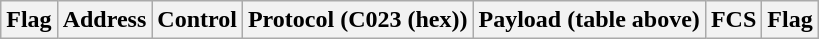<table class="wikitable">
<tr>
<th>Flag</th>
<th>Address</th>
<th>Control</th>
<th>Protocol (C023 (hex))</th>
<th>Payload (table above)</th>
<th>FCS</th>
<th>Flag</th>
</tr>
</table>
